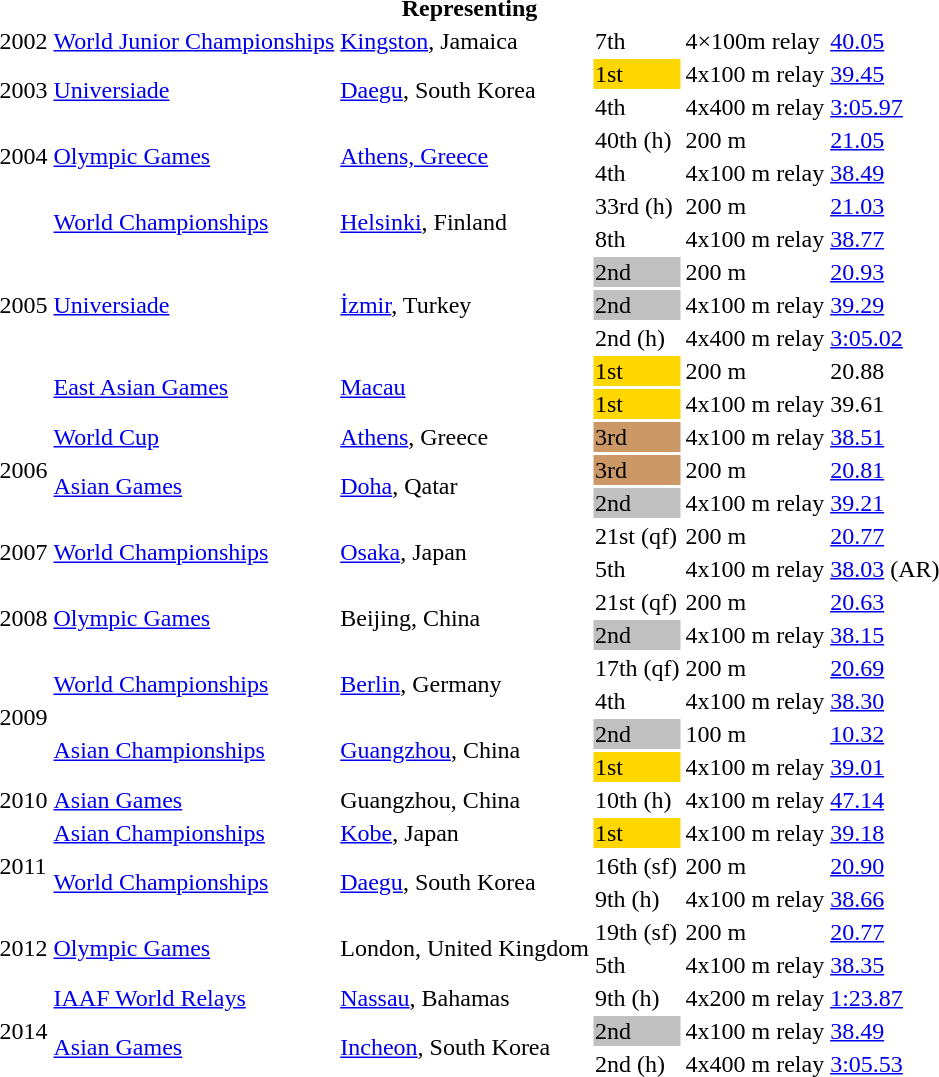<table>
<tr>
<th colspan=6>Representing </th>
</tr>
<tr>
<td>2002</td>
<td><a href='#'>World Junior Championships</a></td>
<td><a href='#'>Kingston</a>, Jamaica</td>
<td>7th</td>
<td>4×100m relay</td>
<td><a href='#'>40.05</a></td>
</tr>
<tr>
<td rowspan=2>2003</td>
<td rowspan=2><a href='#'>Universiade</a></td>
<td rowspan=2><a href='#'>Daegu</a>, South Korea</td>
<td bgcolor=gold>1st</td>
<td>4x100 m relay</td>
<td><a href='#'>39.45</a></td>
</tr>
<tr>
<td>4th</td>
<td>4x400 m relay</td>
<td><a href='#'>3:05.97</a></td>
</tr>
<tr>
<td rowspan=2>2004</td>
<td rowspan=2><a href='#'>Olympic Games</a></td>
<td rowspan=2><a href='#'>Athens, Greece</a></td>
<td>40th (h)</td>
<td>200 m</td>
<td><a href='#'>21.05</a></td>
</tr>
<tr>
<td>4th</td>
<td>4x100 m relay</td>
<td><a href='#'>38.49</a></td>
</tr>
<tr>
<td rowspan=7>2005</td>
<td rowspan=2><a href='#'>World Championships</a></td>
<td rowspan=2><a href='#'>Helsinki</a>, Finland</td>
<td>33rd (h)</td>
<td>200 m</td>
<td><a href='#'>21.03</a></td>
</tr>
<tr>
<td>8th</td>
<td>4x100 m relay</td>
<td><a href='#'>38.77</a></td>
</tr>
<tr>
<td rowspan=3><a href='#'>Universiade</a></td>
<td rowspan=3><a href='#'>İzmir</a>, Turkey</td>
<td bgcolor=silver>2nd</td>
<td>200 m</td>
<td><a href='#'>20.93</a></td>
</tr>
<tr>
<td bgcolor=silver>2nd</td>
<td>4x100 m relay</td>
<td><a href='#'>39.29</a></td>
</tr>
<tr>
<td>2nd (h)</td>
<td>4x400 m relay</td>
<td><a href='#'>3:05.02</a></td>
</tr>
<tr>
<td rowspan=2><a href='#'>East Asian Games</a></td>
<td rowspan=2><a href='#'>Macau</a></td>
<td bgcolor=gold>1st</td>
<td>200 m</td>
<td>20.88</td>
</tr>
<tr>
<td bgcolor=gold>1st</td>
<td>4x100 m relay</td>
<td>39.61</td>
</tr>
<tr>
<td rowspan=3>2006</td>
<td><a href='#'>World Cup</a></td>
<td><a href='#'>Athens</a>, Greece</td>
<td bgcolor=cc9966>3rd</td>
<td>4x100 m relay</td>
<td><a href='#'>38.51</a></td>
</tr>
<tr>
<td rowspan=2><a href='#'>Asian Games</a></td>
<td rowspan=2><a href='#'>Doha</a>, Qatar</td>
<td bgcolor=cc9966>3rd</td>
<td>200 m</td>
<td><a href='#'>20.81</a></td>
</tr>
<tr>
<td bgcolor=silver>2nd</td>
<td>4x100 m relay</td>
<td><a href='#'>39.21</a></td>
</tr>
<tr>
<td rowspan=2>2007</td>
<td rowspan=2><a href='#'>World Championships</a></td>
<td rowspan=2><a href='#'>Osaka</a>, Japan</td>
<td>21st (qf)</td>
<td>200 m</td>
<td><a href='#'>20.77</a></td>
</tr>
<tr>
<td>5th</td>
<td>4x100 m relay</td>
<td><a href='#'>38.03</a> (AR)</td>
</tr>
<tr>
<td rowspan=2>2008</td>
<td rowspan=2><a href='#'>Olympic Games</a></td>
<td rowspan=2>Beijing, China</td>
<td>21st (qf)</td>
<td>200 m</td>
<td><a href='#'>20.63</a></td>
</tr>
<tr>
<td bgcolor=silver>2nd</td>
<td>4x100 m relay</td>
<td><a href='#'>38.15</a></td>
</tr>
<tr>
<td rowspan=4>2009</td>
<td rowspan=2><a href='#'>World Championships</a></td>
<td rowspan=2><a href='#'>Berlin</a>, Germany</td>
<td>17th (qf)</td>
<td>200 m</td>
<td><a href='#'>20.69</a></td>
</tr>
<tr>
<td>4th</td>
<td>4x100 m relay</td>
<td><a href='#'>38.30</a></td>
</tr>
<tr>
<td rowspan=2><a href='#'>Asian Championships</a></td>
<td rowspan=2><a href='#'>Guangzhou</a>, China</td>
<td bgcolor=silver>2nd</td>
<td>100 m</td>
<td><a href='#'>10.32</a></td>
</tr>
<tr>
<td bgcolor=gold>1st</td>
<td>4x100 m relay</td>
<td><a href='#'>39.01</a></td>
</tr>
<tr>
<td>2010</td>
<td><a href='#'>Asian Games</a></td>
<td>Guangzhou, China</td>
<td>10th (h)</td>
<td>4x100 m relay</td>
<td><a href='#'>47.14</a></td>
</tr>
<tr>
<td rowspan=3>2011</td>
<td><a href='#'>Asian Championships</a></td>
<td><a href='#'>Kobe</a>, Japan</td>
<td bgcolor=gold>1st</td>
<td>4x100 m relay</td>
<td><a href='#'>39.18</a></td>
</tr>
<tr>
<td rowspan=2><a href='#'>World Championships</a></td>
<td rowspan=2><a href='#'>Daegu</a>, South Korea</td>
<td>16th (sf)</td>
<td>200 m</td>
<td><a href='#'>20.90</a></td>
</tr>
<tr>
<td>9th (h)</td>
<td>4x100 m relay</td>
<td><a href='#'>38.66</a></td>
</tr>
<tr>
<td rowspan=2>2012</td>
<td rowspan=2><a href='#'>Olympic Games</a></td>
<td rowspan=2>London, United Kingdom</td>
<td>19th (sf)</td>
<td>200 m</td>
<td><a href='#'>20.77</a></td>
</tr>
<tr>
<td>5th</td>
<td>4x100 m relay</td>
<td><a href='#'>38.35</a></td>
</tr>
<tr>
<td rowspan=3>2014</td>
<td><a href='#'>IAAF World Relays</a></td>
<td><a href='#'>Nassau</a>, Bahamas</td>
<td>9th (h)</td>
<td>4x200 m relay</td>
<td><a href='#'>1:23.87</a></td>
</tr>
<tr>
<td rowspan=2><a href='#'>Asian Games</a></td>
<td rowspan=2><a href='#'>Incheon</a>, South Korea</td>
<td bgcolor=silver>2nd</td>
<td>4x100 m relay</td>
<td><a href='#'>38.49</a></td>
</tr>
<tr>
<td>2nd (h)</td>
<td>4x400 m relay</td>
<td><a href='#'>3:05.53</a></td>
</tr>
</table>
